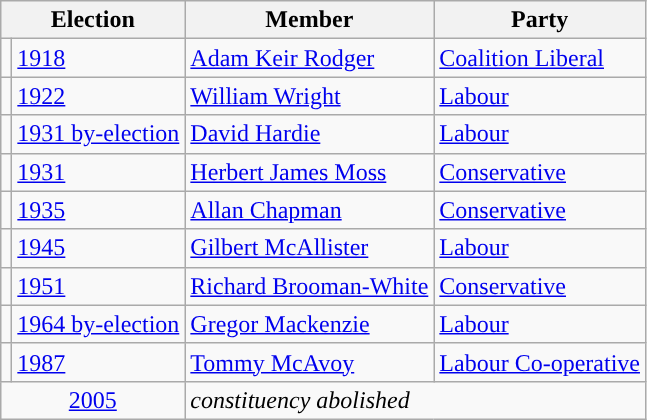<table class="wikitable">
<tr>
<th colspan="2">Election</th>
<th>Member</th>
<th>Party</th>
</tr>
<tr>
<td style="color:inherit;background-color: "></td>
<td><a href='#'>1918</a></td>
<td><a href='#'>Adam Keir Rodger</a></td>
<td><a href='#'>Coalition Liberal</a></td>
</tr>
<tr>
<td style="color:inherit;background-color: "></td>
<td><a href='#'>1922</a></td>
<td><a href='#'>William Wright</a></td>
<td><a href='#'>Labour</a></td>
</tr>
<tr>
<td style="color:inherit;background-color: "></td>
<td><a href='#'>1931 by-election</a></td>
<td><a href='#'>David Hardie</a></td>
<td><a href='#'>Labour</a></td>
</tr>
<tr>
<td style="color:inherit;background-color: "></td>
<td><a href='#'>1931</a></td>
<td><a href='#'>Herbert James Moss</a></td>
<td><a href='#'>Conservative</a></td>
</tr>
<tr>
<td style="color:inherit;background-color: "></td>
<td><a href='#'>1935</a></td>
<td><a href='#'>Allan Chapman</a></td>
<td><a href='#'>Conservative</a></td>
</tr>
<tr>
<td style="color:inherit;background-color: "></td>
<td><a href='#'>1945</a></td>
<td><a href='#'>Gilbert McAllister</a></td>
<td><a href='#'>Labour</a></td>
</tr>
<tr>
<td style="color:inherit;background-color: "></td>
<td><a href='#'>1951</a></td>
<td><a href='#'>Richard Brooman-White</a></td>
<td><a href='#'>Conservative</a></td>
</tr>
<tr>
<td style="color:inherit;background-color: "></td>
<td><a href='#'>1964 by-election</a></td>
<td><a href='#'>Gregor Mackenzie</a></td>
<td><a href='#'>Labour</a></td>
</tr>
<tr>
<td style="color:inherit;background-color: "></td>
<td><a href='#'>1987</a></td>
<td><a href='#'>Tommy McAvoy</a></td>
<td><a href='#'>Labour Co-operative</a></td>
</tr>
<tr>
<td colspan="2" align="center"><a href='#'>2005</a></td>
<td colspan="2"><em>constituency abolished</em></td>
</tr>
</table>
